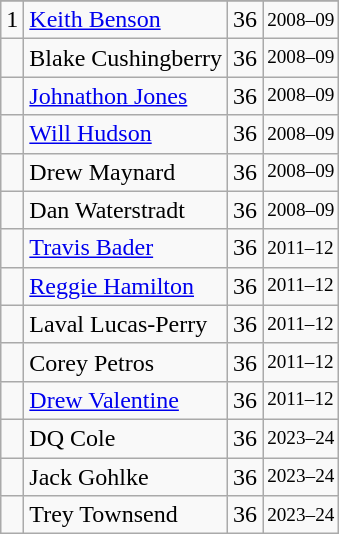<table class="wikitable">
<tr>
</tr>
<tr>
<td>1</td>
<td><a href='#'>Keith Benson</a></td>
<td>36</td>
<td style="font-size:80%;">2008–09</td>
</tr>
<tr>
<td></td>
<td>Blake Cushingberry</td>
<td>36</td>
<td style="font-size:80%;">2008–09</td>
</tr>
<tr>
<td></td>
<td><a href='#'>Johnathon Jones</a></td>
<td>36</td>
<td style="font-size:80%;">2008–09</td>
</tr>
<tr>
<td></td>
<td><a href='#'>Will Hudson</a></td>
<td>36</td>
<td style="font-size:80%;">2008–09</td>
</tr>
<tr>
<td></td>
<td>Drew Maynard</td>
<td>36</td>
<td style="font-size:80%;">2008–09</td>
</tr>
<tr>
<td></td>
<td>Dan Waterstradt</td>
<td>36</td>
<td style="font-size:80%;">2008–09</td>
</tr>
<tr>
<td></td>
<td><a href='#'>Travis Bader</a></td>
<td>36</td>
<td style="font-size:80%;">2011–12</td>
</tr>
<tr>
<td></td>
<td><a href='#'>Reggie Hamilton</a></td>
<td>36</td>
<td style="font-size:80%;">2011–12</td>
</tr>
<tr>
<td></td>
<td>Laval Lucas-Perry</td>
<td>36</td>
<td style="font-size:80%;">2011–12</td>
</tr>
<tr>
<td></td>
<td>Corey Petros</td>
<td>36</td>
<td style="font-size:80%;">2011–12</td>
</tr>
<tr>
<td></td>
<td><a href='#'>Drew Valentine</a></td>
<td>36</td>
<td style="font-size:80%;">2011–12</td>
</tr>
<tr>
<td></td>
<td>DQ Cole</td>
<td>36</td>
<td style="font-size:80%;">2023–24</td>
</tr>
<tr>
<td></td>
<td>Jack Gohlke</td>
<td>36</td>
<td style="font-size:80%;">2023–24</td>
</tr>
<tr>
<td></td>
<td>Trey Townsend</td>
<td>36</td>
<td style="font-size:80%;">2023–24</td>
</tr>
</table>
